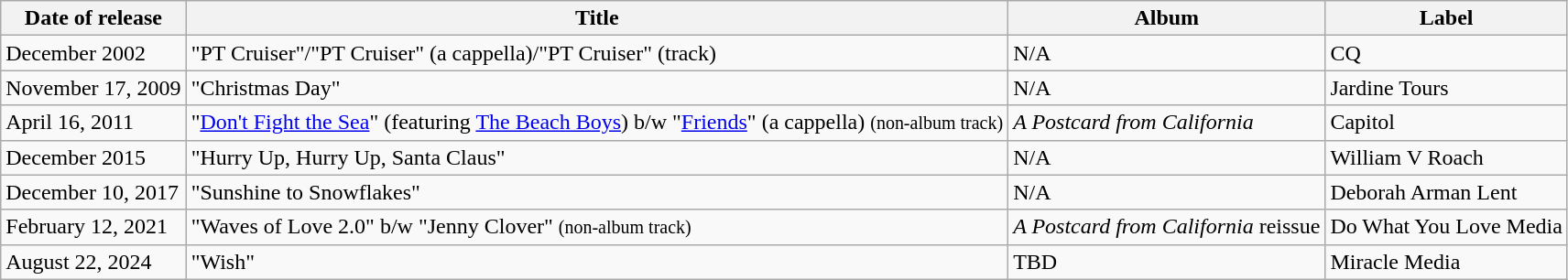<table class="wikitable">
<tr>
<th>Date of release</th>
<th>Title</th>
<th>Album</th>
<th>Label</th>
</tr>
<tr>
<td>December 2002</td>
<td>"PT Cruiser"/"PT Cruiser" (a cappella)/"PT Cruiser" (track)</td>
<td>N/A</td>
<td>CQ</td>
</tr>
<tr>
<td>November 17, 2009</td>
<td>"Christmas Day"</td>
<td>N/A</td>
<td>Jardine Tours</td>
</tr>
<tr>
<td>April 16, 2011</td>
<td>"<a href='#'>Don't Fight the Sea</a>" (featuring <a href='#'>The Beach Boys</a>) b/w "<a href='#'>Friends</a>" (a cappella) <small>(non-album track)</small></td>
<td><em>A Postcard from California</em></td>
<td>Capitol</td>
</tr>
<tr>
<td>December 2015</td>
<td>"Hurry Up, Hurry Up, Santa Claus"</td>
<td>N/A</td>
<td>William V Roach</td>
</tr>
<tr>
<td>December 10, 2017</td>
<td>"Sunshine to Snowflakes"</td>
<td>N/A</td>
<td>Deborah Arman Lent</td>
</tr>
<tr>
<td>February 12, 2021</td>
<td>"Waves of Love 2.0" b/w "Jenny Clover" <small>(non-album track)</small></td>
<td><em>A Postcard from California</em> reissue</td>
<td>Do What You Love Media</td>
</tr>
<tr>
<td>August 22, 2024</td>
<td>"Wish"</td>
<td>TBD</td>
<td>Miracle Media</td>
</tr>
</table>
